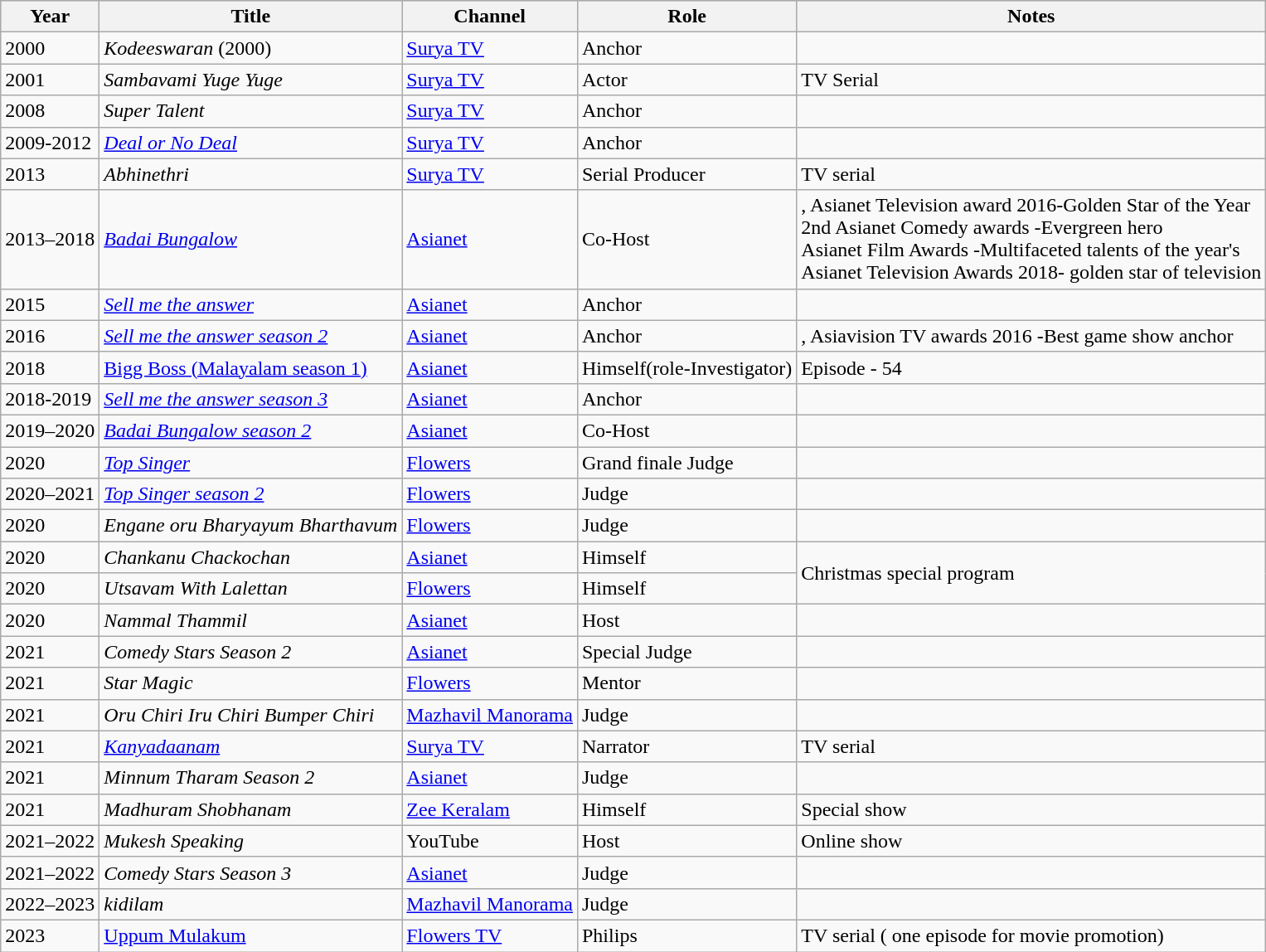<table class="wikitable">
<tr style="background:#ccc; text-align:center;">
<th>Year</th>
<th>Title</th>
<th>Channel</th>
<th>Role</th>
<th>Notes</th>
</tr>
<tr>
<td>2000</td>
<td><em>Kodeeswaran</em> (2000)</td>
<td><a href='#'>Surya TV</a></td>
<td>Anchor</td>
<td></td>
</tr>
<tr>
<td>2001</td>
<td><em>Sambavami Yuge Yuge</em></td>
<td><a href='#'>Surya TV</a></td>
<td>Actor</td>
<td>TV Serial</td>
</tr>
<tr>
<td>2008</td>
<td><em>Super Talent</em></td>
<td><a href='#'>Surya TV</a></td>
<td>Anchor</td>
<td></td>
</tr>
<tr>
<td>2009-2012</td>
<td><em><a href='#'>Deal or No Deal</a></em></td>
<td><a href='#'>Surya TV</a></td>
<td>Anchor</td>
<td></td>
</tr>
<tr>
<td>2013</td>
<td><em>Abhinethri</em></td>
<td><a href='#'>Surya TV</a></td>
<td>Serial Producer</td>
<td>TV serial</td>
</tr>
<tr>
<td>2013–2018</td>
<td><em><a href='#'>Badai Bungalow</a></em></td>
<td><a href='#'>Asianet</a></td>
<td>Co-Host</td>
<td>, Asianet Television award 2016-Golden Star of the Year<br> 2nd Asianet Comedy awards -Evergreen hero<br>Asianet Film Awards -Multifaceted talents of the year's<br>Asianet Television Awards 2018- golden star of television</td>
</tr>
<tr>
<td>2015</td>
<td><em><a href='#'>Sell me the answer</a></em></td>
<td><a href='#'>Asianet</a></td>
<td>Anchor</td>
<td></td>
</tr>
<tr>
<td>2016</td>
<td><em><a href='#'>Sell me the answer season 2</a></em></td>
<td><a href='#'>Asianet</a></td>
<td>Anchor</td>
<td>, Asiavision TV awards 2016 -Best game show anchor</td>
</tr>
<tr>
<td>2018</td>
<td><a href='#'>Bigg Boss (Malayalam season 1)</a></td>
<td><a href='#'>Asianet</a></td>
<td>Himself(role-Investigator)</td>
<td>Episode - 54</td>
</tr>
<tr>
<td>2018-2019</td>
<td><em><a href='#'>Sell me the answer season 3</a></em></td>
<td><a href='#'>Asianet</a></td>
<td>Anchor</td>
<td></td>
</tr>
<tr>
<td>2019–2020</td>
<td><em><a href='#'>Badai Bungalow season 2</a></em></td>
<td><a href='#'>Asianet</a></td>
<td>Co-Host</td>
<td></td>
</tr>
<tr>
<td>2020</td>
<td><em><a href='#'>Top Singer</a></em></td>
<td><a href='#'>Flowers</a></td>
<td>Grand finale Judge</td>
<td></td>
</tr>
<tr>
<td>2020–2021</td>
<td><em><a href='#'>Top Singer season 2</a></em></td>
<td><a href='#'>Flowers</a></td>
<td>Judge</td>
<td></td>
</tr>
<tr>
<td>2020</td>
<td><em>Engane oru Bharyayum Bharthavum</em></td>
<td><a href='#'>Flowers</a></td>
<td>Judge</td>
<td></td>
</tr>
<tr>
<td>2020</td>
<td><em>Chankanu Chackochan</em></td>
<td><a href='#'>Asianet</a></td>
<td>Himself</td>
<td rowspan=2>Christmas special program</td>
</tr>
<tr>
<td>2020</td>
<td><em>Utsavam With Lalettan</em></td>
<td><a href='#'>Flowers</a></td>
<td>Himself</td>
</tr>
<tr>
<td>2020</td>
<td><em>Nammal Thammil</em></td>
<td><a href='#'>Asianet</a></td>
<td>Host</td>
<td></td>
</tr>
<tr>
<td>2021</td>
<td><em>Comedy Stars Season 2</em></td>
<td><a href='#'>Asianet</a></td>
<td>Special Judge</td>
<td></td>
</tr>
<tr>
<td>2021</td>
<td><em>Star Magic</em></td>
<td><a href='#'>Flowers</a></td>
<td>Mentor</td>
<td></td>
</tr>
<tr>
<td>2021</td>
<td><em>Oru Chiri Iru Chiri Bumper Chiri</em></td>
<td><a href='#'>Mazhavil Manorama</a></td>
<td>Judge</td>
<td></td>
</tr>
<tr>
<td>2021</td>
<td><em><a href='#'>Kanyadaanam</a></em></td>
<td><a href='#'>Surya TV</a></td>
<td>Narrator</td>
<td>TV serial</td>
</tr>
<tr>
<td>2021</td>
<td><em>Minnum Tharam Season 2</em></td>
<td><a href='#'>Asianet</a></td>
<td>Judge</td>
<td></td>
</tr>
<tr>
<td>2021</td>
<td><em>Madhuram Shobhanam</em></td>
<td><a href='#'>Zee Keralam</a></td>
<td>Himself</td>
<td>Special show</td>
</tr>
<tr>
<td>2021–2022</td>
<td><em>Mukesh Speaking</em></td>
<td>YouTube</td>
<td>Host</td>
<td>Online show</td>
</tr>
<tr>
<td>2021–2022</td>
<td><em>Comedy Stars Season 3</em></td>
<td><a href='#'>Asianet</a></td>
<td>Judge</td>
<td></td>
</tr>
<tr>
<td>2022–2023</td>
<td><em>kidilam</em></td>
<td><a href='#'>Mazhavil Manorama</a></td>
<td>Judge</td>
<td></td>
</tr>
<tr>
<td>2023</td>
<td><a href='#'>Uppum Mulakum</a></td>
<td><a href='#'>Flowers TV</a></td>
<td>Philips</td>
<td>TV serial ( one episode for movie promotion)</td>
</tr>
</table>
